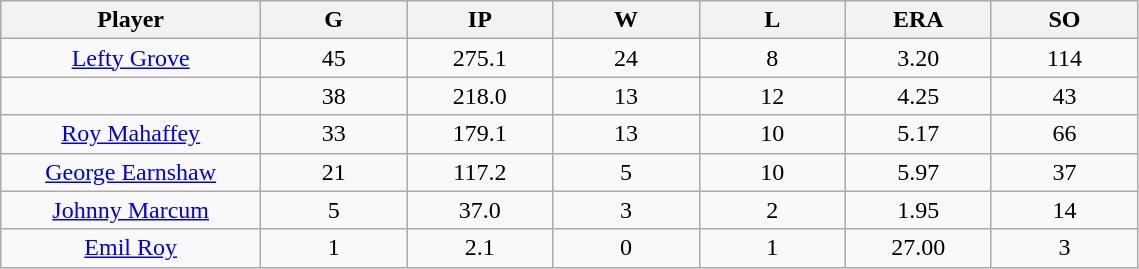<table class="wikitable sortable">
<tr>
<th bgcolor="#DDDDFF" width="16%">Player</th>
<th bgcolor="#DDDDFF" width="9%">G</th>
<th bgcolor="#DDDDFF" width="9%">IP</th>
<th bgcolor="#DDDDFF" width="9%">W</th>
<th bgcolor="#DDDDFF" width="9%">L</th>
<th bgcolor="#DDDDFF" width="9%">ERA</th>
<th bgcolor="#DDDDFF" width="9%">SO</th>
</tr>
<tr align="center">
<td><a href='#'>Lefty Grove</a></td>
<td>45</td>
<td>275.1</td>
<td>24</td>
<td>8</td>
<td>3.20</td>
<td>114</td>
</tr>
<tr align=center>
<td></td>
<td>38</td>
<td>218.0</td>
<td>13</td>
<td>12</td>
<td>4.25</td>
<td>43</td>
</tr>
<tr align="center">
<td><a href='#'>Roy Mahaffey</a></td>
<td>33</td>
<td>179.1</td>
<td>13</td>
<td>10</td>
<td>5.17</td>
<td>66</td>
</tr>
<tr align=center>
<td><a href='#'>George Earnshaw</a></td>
<td>21</td>
<td>117.2</td>
<td>5</td>
<td>10</td>
<td>5.97</td>
<td>37</td>
</tr>
<tr align=center>
<td><a href='#'>Johnny Marcum</a></td>
<td>5</td>
<td>37.0</td>
<td>3</td>
<td>2</td>
<td>1.95</td>
<td>14</td>
</tr>
<tr align=center>
<td><a href='#'>Emil Roy</a></td>
<td>1</td>
<td>2.1</td>
<td>0</td>
<td>1</td>
<td>27.00</td>
<td>3</td>
</tr>
</table>
